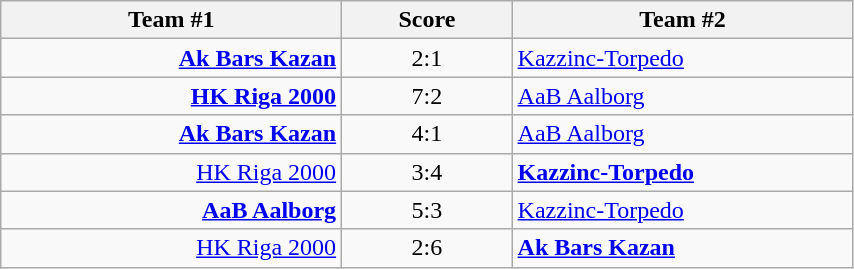<table class="wikitable" style="text-align: center;">
<tr>
<th width=22%>Team #1</th>
<th width=11%>Score</th>
<th width=22%>Team #2</th>
</tr>
<tr>
<td style="text-align: right;"><strong><a href='#'>Ak Bars Kazan</a></strong> </td>
<td>2:1</td>
<td style="text-align: left;"> <a href='#'>Kazzinc-Torpedo</a></td>
</tr>
<tr>
<td style="text-align: right;"><strong><a href='#'>HK Riga 2000</a></strong> </td>
<td>7:2</td>
<td style="text-align: left;"> <a href='#'>AaB Aalborg</a></td>
</tr>
<tr>
<td style="text-align: right;"><strong><a href='#'>Ak Bars Kazan</a></strong> </td>
<td>4:1</td>
<td style="text-align: left;"> <a href='#'>AaB Aalborg</a></td>
</tr>
<tr>
<td style="text-align: right;"><a href='#'>HK Riga 2000</a> </td>
<td>3:4</td>
<td style="text-align: left;"> <strong><a href='#'>Kazzinc-Torpedo</a></strong></td>
</tr>
<tr>
<td style="text-align: right;"><strong><a href='#'>AaB Aalborg</a></strong> </td>
<td>5:3</td>
<td style="text-align: left;"> <a href='#'>Kazzinc-Torpedo</a></td>
</tr>
<tr>
<td style="text-align: right;"><a href='#'>HK Riga 2000</a> </td>
<td>2:6</td>
<td style="text-align: left;"> <strong><a href='#'>Ak Bars Kazan</a></strong></td>
</tr>
</table>
